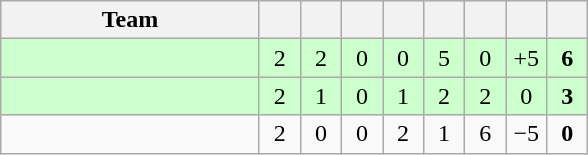<table class=wikitable style="text-align:center">
<tr>
<th width="165">Team</th>
<th width="20"></th>
<th width="20"></th>
<th width="20"></th>
<th width="20"></th>
<th width="20"></th>
<th width="20"></th>
<th width="20"></th>
<th width="20"></th>
</tr>
<tr bgcolor=ccffcc>
<td align=left></td>
<td>2</td>
<td>2</td>
<td>0</td>
<td>0</td>
<td>5</td>
<td>0</td>
<td>+5</td>
<td><strong>6</strong></td>
</tr>
<tr bgcolor=ccffcc>
<td align=left></td>
<td>2</td>
<td>1</td>
<td>0</td>
<td>1</td>
<td>2</td>
<td>2</td>
<td>0</td>
<td><strong>3</strong></td>
</tr>
<tr>
<td align=left></td>
<td>2</td>
<td>0</td>
<td>0</td>
<td>2</td>
<td>1</td>
<td>6</td>
<td>−5</td>
<td><strong>0</strong></td>
</tr>
</table>
